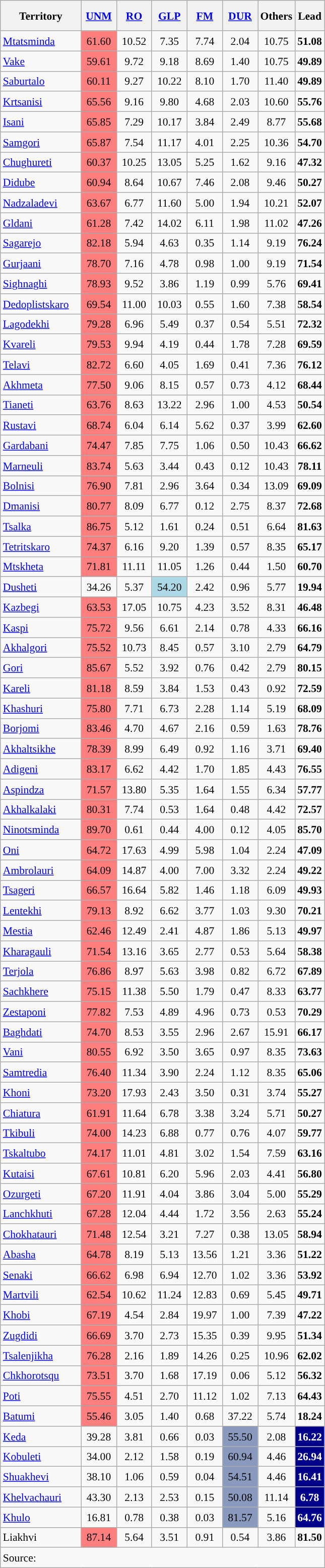<table class="wikitable sortable" style="text-align:center;font-size:90%;line-height:20px">
<tr style="height:40px;">
<th style="width:100px;">Territory</th>
<th style="width:40px;"><a href='#'>UNM</a></th>
<th style="width:40px;"><a href='#'>RO</a></th>
<th style="width:40px;"><a href='#'>GLP</a></th>
<th style="width:40px;"><a href='#'>FM</a></th>
<th style="width:40px;"><a href='#'>DUR</a></th>
<th style="width:40px;">Others</th>
<th style="width:30px;">Lead</th>
</tr>
<tr>
<td align="left"><a href='#'>Mtatsminda</a></td>
<td style="background:#FF7F7F;">61.60</td>
<td>10.52</td>
<td>7.35</td>
<td>7.74</td>
<td>2.04</td>
<td>10.75</td>
<td style="background:"><strong>51.08</strong></td>
</tr>
<tr>
<td align="left"><a href='#'>Vake</a></td>
<td style="background:#FF7F7F;">59.61</td>
<td>9.72</td>
<td>9.18</td>
<td>8.69</td>
<td>1.40</td>
<td>10.75</td>
<td style="background:"><strong>49.89</strong></td>
</tr>
<tr>
<td align="left"><a href='#'>Saburtalo</a></td>
<td style="background:#FF7F7F;">60.11</td>
<td>9.27</td>
<td>10.22</td>
<td>8.10</td>
<td>1.70</td>
<td>11.40</td>
<td style="background:"><strong>49.89</strong></td>
</tr>
<tr>
<td align="left"><a href='#'>Krtsanisi</a></td>
<td style="background:#FF7F7F;">65.56</td>
<td>9.16</td>
<td>9.80</td>
<td>4.68</td>
<td>2.03</td>
<td>10.60</td>
<td style="background:"><strong>55.76</strong></td>
</tr>
<tr>
<td align="left"><a href='#'>Isani</a></td>
<td style="background:#FF7F7F;">65.85</td>
<td>7.29</td>
<td>10.17</td>
<td>3.84</td>
<td>2.49</td>
<td>8.77</td>
<td style="background:"><strong>55.68</strong></td>
</tr>
<tr>
<td align="left"><a href='#'>Samgori</a></td>
<td style="background:#FF7F7F;">65.87</td>
<td>7.54</td>
<td>11.17</td>
<td>4.01</td>
<td>2.25</td>
<td>10.36</td>
<td style="background:"><strong>54.70</strong></td>
</tr>
<tr>
<td align="left"><a href='#'>Chughureti</a></td>
<td style="background:#FF7F7F;">60.37</td>
<td>10.25</td>
<td>13.05</td>
<td>5.25</td>
<td>1.62</td>
<td>9.16</td>
<td style="background:"><strong>47.32</strong></td>
</tr>
<tr>
<td align="left"><a href='#'>Didube</a></td>
<td style="background:#FF7F7F;">60.94</td>
<td>8.64</td>
<td>10.67</td>
<td>7.46</td>
<td>2.08</td>
<td>9.46</td>
<td style="background:"><strong>50.27</strong></td>
</tr>
<tr>
<td align="left"><a href='#'>Nadzaladevi</a></td>
<td style="background:#FF7F7F;">63.67</td>
<td>6.77</td>
<td>11.60</td>
<td>5.00</td>
<td>1.94</td>
<td>10.21</td>
<td style="background:"><strong>52.07</strong></td>
</tr>
<tr>
<td align="left"><a href='#'>Gldani</a></td>
<td style="background:#FF7F7F;">61.28</td>
<td>7.42</td>
<td>14.02</td>
<td>6.11</td>
<td>1.98</td>
<td>11.02</td>
<td style="background:"><strong>47.26</strong></td>
</tr>
<tr>
<td align="left"><a href='#'>Sagarejo</a></td>
<td style="background:#FF7F7F;">82.18</td>
<td>5.94</td>
<td>4.63</td>
<td>0.35</td>
<td>1.14</td>
<td>9.19</td>
<td style="background:"><strong>76.24</strong></td>
</tr>
<tr>
<td align="left"><a href='#'>Gurjaani</a></td>
<td style="background:#FF7F7F;">78.70</td>
<td>7.16</td>
<td>4.78</td>
<td>0.98</td>
<td>1.00</td>
<td>9.19</td>
<td style="background:"><strong>71.54</strong></td>
</tr>
<tr>
<td align="left"><a href='#'>Sighnaghi</a></td>
<td style="background:#FF7F7F;">78.93</td>
<td>9.52</td>
<td>3.86</td>
<td>1.19</td>
<td>0.99</td>
<td>5.76</td>
<td style="background:"><strong>69.41</strong></td>
</tr>
<tr>
<td align="left"><a href='#'>Dedoplistskaro</a></td>
<td style="background:#FF7F7F;">69.54</td>
<td>11.00</td>
<td>10.03</td>
<td>0.55</td>
<td>1.60</td>
<td>7.38</td>
<td style="background:"><strong>58.54</strong></td>
</tr>
<tr>
<td align="left"><a href='#'>Lagodekhi</a></td>
<td style="background:#FF7F7F;">79.28</td>
<td>6.96</td>
<td>5.49</td>
<td>0.37</td>
<td>0.54</td>
<td>5.51</td>
<td style="background:"><strong>72.32</strong></td>
</tr>
<tr>
<td align="left"><a href='#'>Kvareli</a></td>
<td style="background:#FF7F7F;">79.53</td>
<td>9.94</td>
<td>4.19</td>
<td>0.44</td>
<td>1.78</td>
<td>7.28</td>
<td style="background:"><strong>69.59</strong></td>
</tr>
<tr>
<td align="left"><a href='#'>Telavi</a></td>
<td style="background:#FF7F7F;">82.72</td>
<td>6.60</td>
<td>4.05</td>
<td>1.69</td>
<td>0.41</td>
<td>7.36</td>
<td style="background:"><strong>76.12</strong></td>
</tr>
<tr>
<td align="left"><a href='#'>Akhmeta</a></td>
<td style="background:#FF7F7F;">77.50</td>
<td>9.06</td>
<td>8.15</td>
<td>0.57</td>
<td>0.73</td>
<td>4.12</td>
<td style="background:"><strong>68.44</strong></td>
</tr>
<tr>
<td align="left"><a href='#'>Tianeti</a></td>
<td style="background:#FF7F7F;">63.76</td>
<td>8.63</td>
<td>13.22</td>
<td>2.96</td>
<td>1.00</td>
<td>4.53</td>
<td style="background:"><strong>50.54</strong></td>
</tr>
<tr>
<td align="left"><a href='#'>Rustavi</a></td>
<td style="background:#FF7F7F;">68.74</td>
<td>6.04</td>
<td>6.14</td>
<td>5.62</td>
<td>0.37</td>
<td>3.99</td>
<td style="background:"><strong>62.60</strong></td>
</tr>
<tr>
<td align="left"><a href='#'>Gardabani</a></td>
<td style="background:#FF7F7F;">74.47</td>
<td>7.85</td>
<td>7.75</td>
<td>1.06</td>
<td>0.50</td>
<td>10.43</td>
<td style="background:"><strong>66.62</strong></td>
</tr>
<tr>
<td align="left"><a href='#'>Marneuli</a></td>
<td style="background:#FF7F7F;">83.74</td>
<td>5.63</td>
<td>3.44</td>
<td>0.43</td>
<td>0.12</td>
<td>10.43</td>
<td style="background:"><strong>78.11</strong></td>
</tr>
<tr>
<td align="left"><a href='#'>Bolnisi</a></td>
<td style="background:#FF7F7F;">76.90</td>
<td>7.81</td>
<td>2.96</td>
<td>3.64</td>
<td>0.34</td>
<td>13.09</td>
<td style="background:"><strong>69.09</strong></td>
</tr>
<tr>
<td align="left"><a href='#'>Dmanisi</a></td>
<td style="background:#FF7F7F;">80.77</td>
<td>8.09</td>
<td>6.77</td>
<td>0.12</td>
<td>2.75</td>
<td>8.37</td>
<td style="background:"><strong>72.68</strong></td>
</tr>
<tr>
<td align="left"><a href='#'>Tsalka</a></td>
<td style="background:#FF7F7F;">86.75</td>
<td>5.12</td>
<td>1.61</td>
<td>0.24</td>
<td>0.51</td>
<td>6.64</td>
<td style="background:"><strong>81.63</strong></td>
</tr>
<tr>
<td align="left"><a href='#'>Tetritskaro</a></td>
<td style="background:#FF7F7F;">74.37</td>
<td>6.16</td>
<td>9.20</td>
<td>1.39</td>
<td>0.57</td>
<td>8.35</td>
<td style="background:"><strong>65.17</strong></td>
</tr>
<tr>
<td align="left"><a href='#'>Mtskheta</a></td>
<td style="background:#FF7F7F;">71.81</td>
<td>11.11</td>
<td>11.05</td>
<td>1.26</td>
<td>0.44</td>
<td>1.50</td>
<td style="background:"><strong>60.70</strong></td>
</tr>
<tr>
<td align="left"><a href='#'>Dusheti</a></td>
<td>34.26</td>
<td>5.37</td>
<td style="background:#ADD8E6;">54.20</td>
<td>2.42</td>
<td>0.96</td>
<td>5.77</td>
<td style="background:"><strong>19.94</strong></td>
</tr>
<tr>
<td align="left"><a href='#'>Kazbegi</a></td>
<td style="background:#FF7F7F;">63.53</td>
<td>17.05</td>
<td>10.75</td>
<td>4.23</td>
<td>3.52</td>
<td>8.31</td>
<td style="background:"><strong>46.48</strong></td>
</tr>
<tr>
<td align="left"><a href='#'>Kaspi</a></td>
<td style="background:#FF7F7F;">75.72</td>
<td>9.56</td>
<td>6.61</td>
<td>2.14</td>
<td>0.78</td>
<td>4.33</td>
<td style="background:"><strong>66.16</strong></td>
</tr>
<tr>
<td align="left"><a href='#'>Akhalgori</a></td>
<td style="background:#FF7F7F;">75.52</td>
<td>10.73</td>
<td>8.45</td>
<td>0.57</td>
<td>3.10</td>
<td>2.79</td>
<td style="background:"><strong>64.79</strong></td>
</tr>
<tr>
<td align="left"><a href='#'>Gori</a></td>
<td style="background:#FF7F7F;">85.67</td>
<td>5.52</td>
<td>3.92</td>
<td>0.76</td>
<td>0.42</td>
<td>2.79</td>
<td style="background:"><strong>80.15</strong></td>
</tr>
<tr>
<td align="left"><a href='#'>Kareli</a></td>
<td style="background:#FF7F7F;">81.18</td>
<td>8.59</td>
<td>3.84</td>
<td>1.53</td>
<td>0.43</td>
<td>0.92</td>
<td style="background:"><strong>72.59</strong></td>
</tr>
<tr>
<td align="left"><a href='#'>Khashuri</a></td>
<td style="background:#FF7F7F;">75.80</td>
<td>7.71</td>
<td>6.73</td>
<td>2.28</td>
<td>1.14</td>
<td>5.19</td>
<td style="background:"><strong>68.09</strong></td>
</tr>
<tr>
<td align="left"><a href='#'>Borjomi</a></td>
<td style="background:#FF7F7F;">83.46</td>
<td>4.70</td>
<td>4.67</td>
<td>2.16</td>
<td>0.59</td>
<td>1.63</td>
<td style="background:"><strong>78.76</strong></td>
</tr>
<tr>
<td align="left"><a href='#'>Akhaltsikhe</a></td>
<td style="background:#FF7F7F;">78.39</td>
<td>8.99</td>
<td>6.49</td>
<td>0.92</td>
<td>1.16</td>
<td>3.71</td>
<td style="background:"><strong>69.40</strong></td>
</tr>
<tr>
<td align="left"><a href='#'>Adigeni</a></td>
<td style="background:#FF7F7F;">83.17</td>
<td>6.62</td>
<td>4.42</td>
<td>1.70</td>
<td>1.85</td>
<td>4.43</td>
<td style="background:"><strong>76.55</strong></td>
</tr>
<tr>
<td align="left"><a href='#'>Aspindza</a></td>
<td style="background:#FF7F7F;">71.57</td>
<td>13.80</td>
<td>5.35</td>
<td>1.64</td>
<td>1.55</td>
<td>6.34</td>
<td style="background:"><strong>57.77</strong></td>
</tr>
<tr>
<td align="left"><a href='#'>Akhalkalaki</a></td>
<td style="background:#FF7F7F;">80.31</td>
<td>7.74</td>
<td>0.53</td>
<td>1.64</td>
<td>0.48</td>
<td>4.42</td>
<td style="background:"><strong>72.57</strong></td>
</tr>
<tr>
<td align="left"><a href='#'>Ninotsminda</a></td>
<td style="background:#FF7F7F;">89.70</td>
<td>0.61</td>
<td>0.44</td>
<td>4.00</td>
<td>0.12</td>
<td>4.05</td>
<td style="background:"><strong>85.70</strong></td>
</tr>
<tr>
<td align="left"><a href='#'>Oni</a></td>
<td style="background:#FF7F7F;">64.72</td>
<td>17.63</td>
<td>4.99</td>
<td>5.98</td>
<td>1.04</td>
<td>2.24</td>
<td style="background:"><strong>47.09</strong></td>
</tr>
<tr>
<td align="left"><a href='#'>Ambrolauri</a></td>
<td style="background:#FF7F7F;">64.09</td>
<td>14.87</td>
<td>4.00</td>
<td>7.00</td>
<td>3.32</td>
<td>2.24</td>
<td style="background:"><strong>49.22</strong></td>
</tr>
<tr>
<td align="left"><a href='#'>Tsageri</a></td>
<td style="background:#FF7F7F;">66.57</td>
<td>16.64</td>
<td>5.82</td>
<td>1.46</td>
<td>1.18</td>
<td>6.09</td>
<td style="background:"><strong>49.93</strong></td>
</tr>
<tr>
<td align="left"><a href='#'>Lentekhi</a></td>
<td style="background:#FF7F7F;">79.13</td>
<td>8.92</td>
<td>6.62</td>
<td>3.77</td>
<td>1.03</td>
<td>9.30</td>
<td style="background:"><strong>70.21</strong></td>
</tr>
<tr>
<td align="left"><a href='#'>Mestia</a></td>
<td style="background:#FF7F7F;">62.46</td>
<td>12.49</td>
<td>2.41</td>
<td>4.87</td>
<td>1.86</td>
<td>5.13</td>
<td style="background:"><strong>49.97</strong></td>
</tr>
<tr>
<td align="left"><a href='#'>Kharagauli</a></td>
<td style="background:#FF7F7F;">71.54</td>
<td>13.16</td>
<td>3.65</td>
<td>2.77</td>
<td>0.53</td>
<td>5.64</td>
<td style="background:"><strong>58.38</strong></td>
</tr>
<tr>
<td align="left"><a href='#'>Terjola</a></td>
<td style="background:#FF7F7F;">76.86</td>
<td>8.97</td>
<td>5.63</td>
<td>3.98</td>
<td>0.82</td>
<td>6.72</td>
<td style="background:"><strong>67.89</strong></td>
</tr>
<tr>
<td align="left"><a href='#'>Sachkhere</a></td>
<td style="background:#FF7F7F;">75.15</td>
<td>11.38</td>
<td>5.50</td>
<td>1.79</td>
<td>0.47</td>
<td>8.33</td>
<td style="background:"><strong>63.77</strong></td>
</tr>
<tr>
<td align="left"><a href='#'>Zestaponi</a></td>
<td style="background:#FF7F7F;">77.82</td>
<td>7.53</td>
<td>4.89</td>
<td>4.96</td>
<td>0.73</td>
<td>0.53</td>
<td style="background:"><strong>70.29</strong></td>
</tr>
<tr>
<td align="left"><a href='#'>Baghdati</a></td>
<td style="background:#FF7F7F;">74.70</td>
<td>8.53</td>
<td>3.55</td>
<td>2.96</td>
<td>2.67</td>
<td>15.91</td>
<td style="background:"><strong>66.17</strong></td>
</tr>
<tr>
<td align="left"><a href='#'>Vani</a></td>
<td style="background:#FF7F7F;">80.55</td>
<td>6.92</td>
<td>3.50</td>
<td>3.65</td>
<td>0.97</td>
<td>8.35</td>
<td style="background:"><strong>73.63</strong></td>
</tr>
<tr>
<td align="left"><a href='#'>Samtredia</a></td>
<td style="background:#FF7F7F;">76.40</td>
<td>11.34</td>
<td>3.90</td>
<td>2.24</td>
<td>1.12</td>
<td>8.35</td>
<td style="background:"><strong>65.06</strong></td>
</tr>
<tr>
<td align="left"><a href='#'>Khoni</a></td>
<td style="background:#FF7F7F;">73.20</td>
<td>17.93</td>
<td>2.43</td>
<td>3.50</td>
<td>0.31</td>
<td>3.74</td>
<td style="background:"><strong>55.27</strong></td>
</tr>
<tr>
<td align="left"><a href='#'>Chiatura</a></td>
<td style="background:#FF7F7F;">61.91</td>
<td>11.64</td>
<td>6.78</td>
<td>3.38</td>
<td>3.24</td>
<td>5.71</td>
<td style="background:"><strong>50.27</strong></td>
</tr>
<tr>
<td align="left"><a href='#'>Tkibuli</a></td>
<td style="background:#FF7F7F;">74.00</td>
<td>14.23</td>
<td>6.88</td>
<td>0.77</td>
<td>0.76</td>
<td>4.07</td>
<td style="background:"><strong>59.77</strong></td>
</tr>
<tr>
<td align="left"><a href='#'>Tskaltubo</a></td>
<td style="background:#FF7F7F;">74.17</td>
<td>11.01</td>
<td>4.81</td>
<td>3.02</td>
<td>1.54</td>
<td>7.59</td>
<td style="background:"><strong>63.16</strong></td>
</tr>
<tr>
<td align="left"><a href='#'>Kutaisi</a></td>
<td style="background:#FF7F7F;">67.61</td>
<td>10.81</td>
<td>6.20</td>
<td>5.96</td>
<td>2.03</td>
<td>4.41</td>
<td style="background:"><strong>56.80</strong></td>
</tr>
<tr>
<td align="left"><a href='#'>Ozurgeti</a></td>
<td style="background:#FF7F7F;">67.20</td>
<td>11.91</td>
<td>4.04</td>
<td>3.86</td>
<td>3.04</td>
<td>5.00</td>
<td style="background:"><strong>55.29</strong></td>
</tr>
<tr>
<td align="left"><a href='#'>Lanchkhuti</a></td>
<td style="background:#FF7F7F;">67.28</td>
<td>12.04</td>
<td>4.44</td>
<td>1.72</td>
<td>3.56</td>
<td>2.63</td>
<td style="background:"><strong>55.24</strong></td>
</tr>
<tr>
<td align="left"><a href='#'>Chokhatauri</a></td>
<td style="background:#FF7F7F;">71.48</td>
<td>12.54</td>
<td>3.21</td>
<td>7.27</td>
<td>0.38</td>
<td>13.05</td>
<td style="background:"><strong>58.94</strong></td>
</tr>
<tr>
<td align="left"><a href='#'>Abasha</a></td>
<td style="background:#FF7F7F;">64.78</td>
<td>8.19</td>
<td>5.13</td>
<td>13.56</td>
<td>1.21</td>
<td>3.36</td>
<td style="background:"><strong>51.22</strong></td>
</tr>
<tr>
<td align="left"><a href='#'>Senaki</a></td>
<td style="background:#FF7F7F;">66.62</td>
<td>6.98</td>
<td>6.94</td>
<td>12.70</td>
<td>1.02</td>
<td>3.36</td>
<td style="background:"><strong>53.92</strong></td>
</tr>
<tr>
<td align="left"><a href='#'>Martvili</a></td>
<td style="background:#FF7F7F;">62.54</td>
<td>10.62</td>
<td>11.24</td>
<td>12.83</td>
<td>0.69</td>
<td>5.45</td>
<td style="background:"><strong>49.71</strong></td>
</tr>
<tr>
<td align="left"><a href='#'>Khobi</a></td>
<td style="background:#FF7F7F;">67.19</td>
<td>4.54</td>
<td>2.84</td>
<td>19.97</td>
<td>1.00</td>
<td>7.39</td>
<td style="background:"><strong>47.22</strong></td>
</tr>
<tr>
<td align="left"><a href='#'>Zugdidi</a></td>
<td style="background:#FF7F7F;">66.69</td>
<td>3.70</td>
<td>2.73</td>
<td>15.35</td>
<td>0.39</td>
<td>9.95</td>
<td style="background:"><strong>51.34</strong></td>
</tr>
<tr>
<td align="left"><a href='#'>Tsalenjikha</a></td>
<td style="background:#FF7F7F;">76.28</td>
<td>2.16</td>
<td>1.89</td>
<td>14.26</td>
<td>0.25</td>
<td>10.96</td>
<td style="background:"><strong>62.02</strong></td>
</tr>
<tr>
<td align="left"><a href='#'>Chkhorotsqu</a></td>
<td style="background:#FF7F7F;">73.51</td>
<td>3.70</td>
<td>1.68</td>
<td>17.19</td>
<td>0.06</td>
<td>5.12</td>
<td style="background:"><strong>56.32</strong></td>
</tr>
<tr>
<td align="left"><a href='#'>Poti</a></td>
<td style="background:#FF7F7F;">75.55</td>
<td>4.51</td>
<td>2.70</td>
<td>11.12</td>
<td>1.02</td>
<td>7.13</td>
<td style="background:"><strong>64.43</strong></td>
</tr>
<tr>
<td align="left"><a href='#'>Batumi</a></td>
<td style="background:#FF7F7F;">55.46</td>
<td>3.05</td>
<td>1.40</td>
<td>0.68</td>
<td>37.22</td>
<td>5.74</td>
<td style="background:"><strong>18.24</strong></td>
</tr>
<tr>
<td align="left"><a href='#'>Keda</a></td>
<td>39.28</td>
<td>3.81</td>
<td>0.66</td>
<td>0.03</td>
<td style="background:#899ABE;">55.50</td>
<td>2.08</td>
<td style="background:#00008B; color:white;"><strong>16.22</strong></td>
</tr>
<tr>
<td align="left"><a href='#'>Kobuleti</a></td>
<td>34.00</td>
<td>2.12</td>
<td>1.58</td>
<td>0.19</td>
<td style="background:#899ABE;">60.94</td>
<td>4.46</td>
<td style="background:#00008B; color:white;"><strong>26.94</strong></td>
</tr>
<tr>
<td align="left"><a href='#'>Shuakhevi</a></td>
<td>38.10</td>
<td>1.06</td>
<td>0.59</td>
<td>0.04</td>
<td style="background:#899ABE;">54.51</td>
<td>4.46</td>
<td style="background:#00008B; color:white;"><strong>16.41</strong></td>
</tr>
<tr>
<td align="left"><a href='#'>Khelvachauri</a></td>
<td>43.30</td>
<td>2.13</td>
<td>2.53</td>
<td>0.15</td>
<td style="background:#899ABE;">50.08</td>
<td>11.14</td>
<td style="background:#00008B; color:white;"><strong>6.78</strong></td>
</tr>
<tr>
<td align="left"><a href='#'>Khulo</a></td>
<td>16.81</td>
<td>0.78</td>
<td>0.38</td>
<td>0.03</td>
<td style="background:#899ABE;">81.57</td>
<td>5.16</td>
<td style="background:#00008B; color:white;"><strong>64.76</strong></td>
</tr>
<tr>
<td align="left">Liakhvi</td>
<td style="background:#FF7F7F;">87.14</td>
<td>5.64</td>
<td>3.51</td>
<td>0.91</td>
<td>0.54</td>
<td>3.86</td>
<td style="background:"><strong>81.50</strong></td>
</tr>
<tr class=sortbottom>
<td align=left colspan=9>Source: </td>
</tr>
</table>
